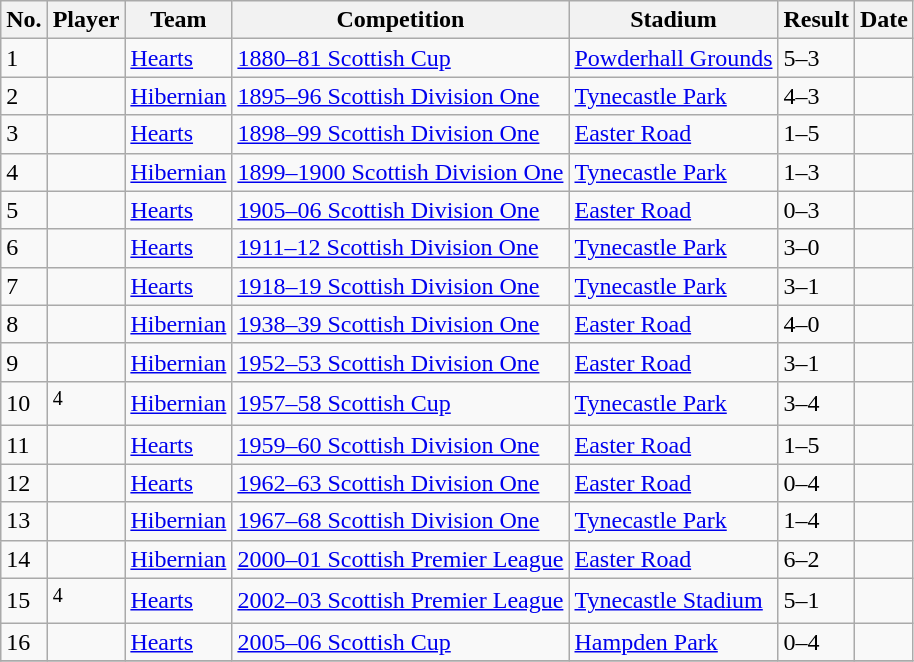<table class="wikitable sortable">
<tr>
<th>No.</th>
<th>Player</th>
<th>Team</th>
<th>Competition</th>
<th>Stadium</th>
<th align=center>Result</th>
<th>Date</th>
</tr>
<tr>
<td>1</td>
<td></td>
<td><a href='#'>Hearts</a></td>
<td><a href='#'>1880&ndash;81 Scottish Cup</a></td>
<td><a href='#'>Powderhall Grounds</a></td>
<td>5–3</td>
<td></td>
</tr>
<tr>
<td>2</td>
<td></td>
<td><a href='#'>Hibernian</a></td>
<td><a href='#'>1895&ndash;96 Scottish Division One</a></td>
<td><a href='#'>Tynecastle Park</a></td>
<td>4–3</td>
<td></td>
</tr>
<tr>
<td>3</td>
<td></td>
<td><a href='#'>Hearts</a></td>
<td><a href='#'>1898&ndash;99 Scottish Division One</a></td>
<td><a href='#'>Easter Road</a></td>
<td>1–5</td>
<td></td>
</tr>
<tr>
<td>4</td>
<td></td>
<td><a href='#'>Hibernian</a></td>
<td><a href='#'>1899&ndash;1900 Scottish Division One</a></td>
<td><a href='#'>Tynecastle Park</a></td>
<td>1–3</td>
<td></td>
</tr>
<tr>
<td>5</td>
<td></td>
<td><a href='#'>Hearts</a></td>
<td><a href='#'>1905&ndash;06 Scottish Division One</a></td>
<td><a href='#'>Easter Road</a></td>
<td>0–3</td>
<td></td>
</tr>
<tr>
<td>6</td>
<td></td>
<td><a href='#'>Hearts</a></td>
<td><a href='#'>1911&ndash;12 Scottish Division One</a></td>
<td><a href='#'>Tynecastle Park</a></td>
<td>3–0</td>
<td></td>
</tr>
<tr>
<td>7</td>
<td></td>
<td><a href='#'>Hearts</a></td>
<td><a href='#'>1918&ndash;19 Scottish Division One</a></td>
<td><a href='#'>Tynecastle Park</a></td>
<td>3–1</td>
<td></td>
</tr>
<tr>
<td>8</td>
<td></td>
<td><a href='#'>Hibernian</a></td>
<td><a href='#'>1938&ndash;39 Scottish Division One</a></td>
<td><a href='#'>Easter Road</a></td>
<td>4–0</td>
<td></td>
</tr>
<tr>
<td>9</td>
<td></td>
<td><a href='#'>Hibernian</a></td>
<td><a href='#'>1952&ndash;53 Scottish Division One</a></td>
<td><a href='#'>Easter Road</a></td>
<td>3–1</td>
<td></td>
</tr>
<tr>
<td>10</td>
<td><sup>4</sup></td>
<td><a href='#'>Hibernian</a></td>
<td><a href='#'>1957&ndash;58 Scottish Cup</a></td>
<td><a href='#'>Tynecastle Park</a></td>
<td>3–4</td>
<td></td>
</tr>
<tr>
<td>11</td>
<td></td>
<td><a href='#'>Hearts</a></td>
<td><a href='#'>1959&ndash;60 Scottish Division One</a></td>
<td><a href='#'>Easter Road</a></td>
<td>1–5</td>
<td></td>
</tr>
<tr>
<td>12</td>
<td></td>
<td><a href='#'>Hearts</a></td>
<td><a href='#'>1962&ndash;63 Scottish Division One</a></td>
<td><a href='#'>Easter Road</a></td>
<td>0–4</td>
<td></td>
</tr>
<tr>
<td>13</td>
<td></td>
<td><a href='#'>Hibernian</a></td>
<td><a href='#'>1967&ndash;68 Scottish Division One</a></td>
<td><a href='#'>Tynecastle Park</a></td>
<td>1–4</td>
<td></td>
</tr>
<tr>
<td>14</td>
<td></td>
<td><a href='#'>Hibernian</a></td>
<td><a href='#'>2000&ndash;01 Scottish Premier League</a></td>
<td><a href='#'>Easter Road</a></td>
<td>6–2</td>
<td></td>
</tr>
<tr>
<td>15</td>
<td><sup>4</sup></td>
<td><a href='#'>Hearts</a></td>
<td><a href='#'>2002&ndash;03 Scottish Premier League</a></td>
<td><a href='#'>Tynecastle Stadium</a></td>
<td>5–1</td>
<td></td>
</tr>
<tr>
<td>16</td>
<td></td>
<td><a href='#'>Hearts</a></td>
<td><a href='#'>2005&ndash;06 Scottish Cup</a></td>
<td><a href='#'>Hampden Park</a></td>
<td>0–4</td>
<td></td>
</tr>
<tr>
</tr>
</table>
